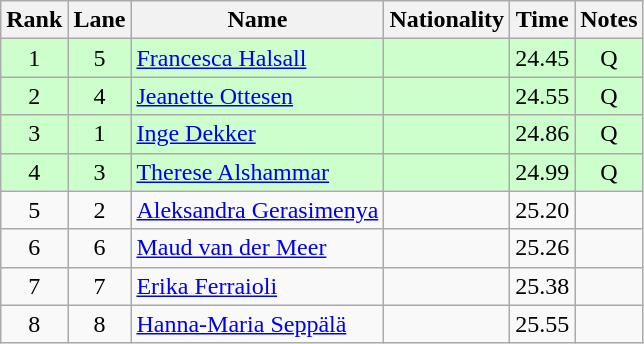<table class="wikitable sortable" style="text-align:center">
<tr>
<th>Rank</th>
<th>Lane</th>
<th>Name</th>
<th>Nationality</th>
<th>Time</th>
<th>Notes</th>
</tr>
<tr bgcolor=ccffcc>
<td>1</td>
<td>5</td>
<td align=left><a href='#'>Francesca Halsall</a></td>
<td align=left></td>
<td>24.45</td>
<td>Q</td>
</tr>
<tr bgcolor=ccffcc>
<td>2</td>
<td>4</td>
<td align=left><a href='#'>Jeanette Ottesen</a></td>
<td align=left></td>
<td>24.55</td>
<td>Q</td>
</tr>
<tr bgcolor=ccffcc>
<td>3</td>
<td>1</td>
<td align=left><a href='#'>Inge Dekker</a></td>
<td align=left></td>
<td>24.86</td>
<td>Q</td>
</tr>
<tr bgcolor=ccffcc>
<td>4</td>
<td>3</td>
<td align=left><a href='#'>Therese Alshammar</a></td>
<td align=left></td>
<td>24.99</td>
<td>Q</td>
</tr>
<tr>
<td>5</td>
<td>2</td>
<td align=left><a href='#'>Aleksandra Gerasimenya</a></td>
<td align=left></td>
<td>25.20</td>
<td></td>
</tr>
<tr>
<td>6</td>
<td>6</td>
<td align=left><a href='#'>Maud van der Meer</a></td>
<td align=left></td>
<td>25.26</td>
<td></td>
</tr>
<tr>
<td>7</td>
<td>7</td>
<td align=left><a href='#'>Erika Ferraioli</a></td>
<td align=left></td>
<td>25.38</td>
<td></td>
</tr>
<tr>
<td>8</td>
<td>8</td>
<td align=left><a href='#'>Hanna-Maria Seppälä</a></td>
<td align=left></td>
<td>25.55</td>
<td></td>
</tr>
</table>
